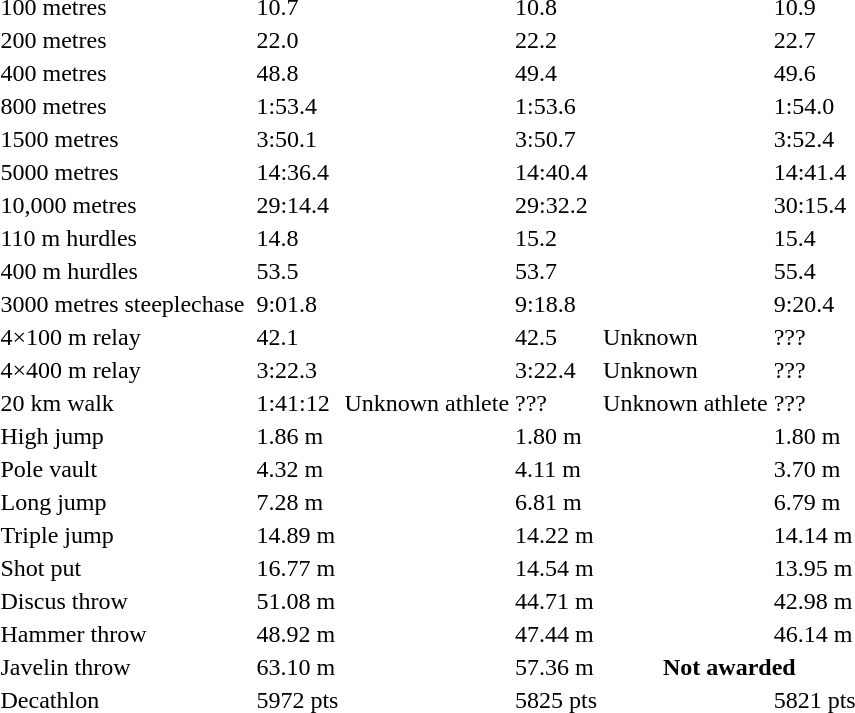<table>
<tr>
<td>100 metres</td>
<td></td>
<td>10.7</td>
<td></td>
<td>10.8</td>
<td></td>
<td>10.9</td>
</tr>
<tr>
<td>200 metres</td>
<td></td>
<td>22.0</td>
<td></td>
<td>22.2</td>
<td></td>
<td>22.7</td>
</tr>
<tr>
<td>400 metres</td>
<td></td>
<td>48.8</td>
<td></td>
<td>49.4</td>
<td></td>
<td>49.6</td>
</tr>
<tr>
<td>800 metres</td>
<td></td>
<td>1:53.4</td>
<td></td>
<td>1:53.6</td>
<td></td>
<td>1:54.0</td>
</tr>
<tr>
<td>1500 metres</td>
<td></td>
<td>3:50.1</td>
<td></td>
<td>3:50.7</td>
<td></td>
<td>3:52.4</td>
</tr>
<tr>
<td>5000 metres</td>
<td></td>
<td>14:36.4</td>
<td></td>
<td>14:40.4</td>
<td></td>
<td>14:41.4</td>
</tr>
<tr>
<td>10,000 metres</td>
<td></td>
<td>29:14.4</td>
<td></td>
<td>29:32.2</td>
<td></td>
<td>30:15.4</td>
</tr>
<tr>
<td>110 m hurdles</td>
<td></td>
<td>14.8</td>
<td></td>
<td>15.2</td>
<td></td>
<td>15.4</td>
</tr>
<tr>
<td>400 m hurdles</td>
<td></td>
<td>53.5</td>
<td></td>
<td>53.7</td>
<td></td>
<td>55.4</td>
</tr>
<tr>
<td>3000 metres steeplechase</td>
<td></td>
<td>9:01.8</td>
<td></td>
<td>9:18.8</td>
<td></td>
<td>9:20.4</td>
</tr>
<tr>
<td>4×100 m relay</td>
<td></td>
<td>42.1</td>
<td></td>
<td>42.5</td>
<td>Unknown</td>
<td>???</td>
</tr>
<tr>
<td>4×400 m relay</td>
<td></td>
<td>3:22.3</td>
<td></td>
<td>3:22.4</td>
<td>Unknown</td>
<td>???</td>
</tr>
<tr>
<td>20 km walk</td>
<td></td>
<td>1:41:12</td>
<td>Unknown athlete</td>
<td>???</td>
<td>Unknown athlete</td>
<td>???</td>
</tr>
<tr>
<td>High jump</td>
<td></td>
<td>1.86 m</td>
<td></td>
<td>1.80 m</td>
<td></td>
<td>1.80 m</td>
</tr>
<tr>
<td>Pole vault</td>
<td></td>
<td>4.32 m</td>
<td></td>
<td>4.11 m</td>
<td></td>
<td>3.70 m</td>
</tr>
<tr>
<td>Long jump</td>
<td></td>
<td>7.28 m</td>
<td></td>
<td>6.81 m</td>
<td></td>
<td>6.79 m</td>
</tr>
<tr>
<td>Triple jump</td>
<td></td>
<td>14.89 m</td>
<td></td>
<td>14.22 m</td>
<td></td>
<td>14.14 m</td>
</tr>
<tr>
<td>Shot put</td>
<td></td>
<td>16.77 m</td>
<td></td>
<td>14.54 m</td>
<td></td>
<td>13.95 m</td>
</tr>
<tr>
<td>Discus throw</td>
<td></td>
<td>51.08 m</td>
<td></td>
<td>44.71 m</td>
<td></td>
<td>42.98 m</td>
</tr>
<tr>
<td>Hammer throw</td>
<td></td>
<td>48.92 m</td>
<td></td>
<td>47.44 m</td>
<td></td>
<td>46.14 m</td>
</tr>
<tr>
<td>Javelin throw</td>
<td></td>
<td>63.10 m</td>
<td></td>
<td>57.36 m</td>
<th colspan=2>Not awarded</th>
</tr>
<tr>
<td>Decathlon</td>
<td></td>
<td>5972 pts</td>
<td></td>
<td>5825 pts</td>
<td></td>
<td>5821 pts</td>
</tr>
</table>
